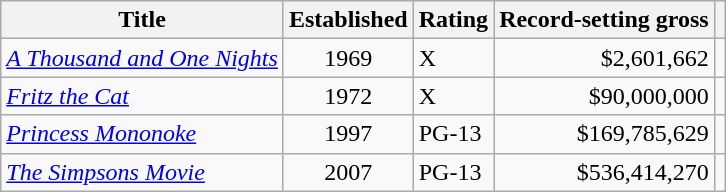<table class="wikitable" style="margin:auto;">
<tr>
<th scope="col">Title</th>
<th scope="col">Established</th>
<th>Rating</th>
<th scope="col">Record-setting gross</th>
<th scope="col"></th>
</tr>
<tr>
<td scope="row"><em><a href='#'>A Thousand and One Nights</a></em></td>
<td style="text-align:center;">1969</td>
<td>X</td>
<td style="text-align:right;">$2,601,662</td>
<td></td>
</tr>
<tr>
<td scope="row"><em><a href='#'>Fritz the Cat</a></em></td>
<td style="text-align:center;">1972</td>
<td>X</td>
<td style="text-align:right;">$90,000,000</td>
<td></td>
</tr>
<tr>
<td scope="row"><em><a href='#'>Princess Mononoke</a></em></td>
<td style="text-align:center;">1997</td>
<td>PG-13</td>
<td style="text-align:right;">$169,785,629</td>
<td></td>
</tr>
<tr>
<td scope="row"><em><a href='#'>The Simpsons Movie</a></em></td>
<td style="text-align:center;">2007</td>
<td>PG-13</td>
<td style="text-align:right;">$536,414,270</td>
<td></td>
</tr>
</table>
